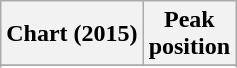<table class="wikitable sortable plainrowheaders">
<tr>
<th>Chart (2015)</th>
<th>Peak<br>position</th>
</tr>
<tr>
</tr>
<tr>
</tr>
<tr>
</tr>
<tr>
</tr>
<tr>
</tr>
<tr>
</tr>
</table>
